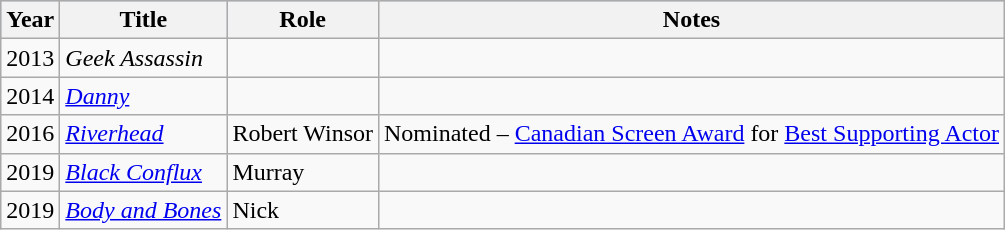<table class="wikitable">
<tr style="background:#B0C4DE;">
<th>Year</th>
<th>Title</th>
<th>Role</th>
<th>Notes</th>
</tr>
<tr>
<td>2013</td>
<td><em>Geek Assassin</em></td>
<td></td>
<td></td>
</tr>
<tr>
<td>2014</td>
<td><em><a href='#'>Danny</a></em></td>
<td></td>
<td></td>
</tr>
<tr>
<td>2016</td>
<td><em><a href='#'>Riverhead</a></em></td>
<td>Robert Winsor</td>
<td>Nominated – <a href='#'>Canadian Screen Award</a> for <a href='#'>Best Supporting Actor</a></td>
</tr>
<tr>
<td>2019</td>
<td><em><a href='#'>Black Conflux</a></em></td>
<td>Murray</td>
<td></td>
</tr>
<tr>
<td>2019</td>
<td><em><a href='#'>Body and Bones</a></em></td>
<td>Nick</td>
<td></td>
</tr>
</table>
